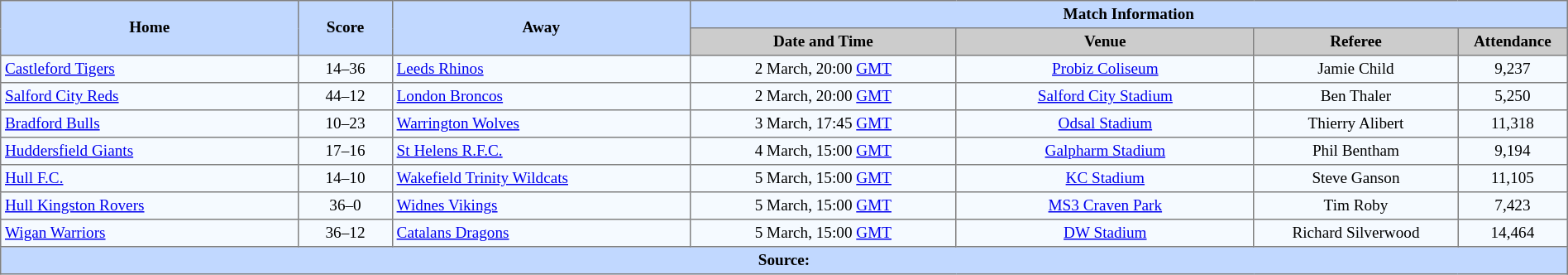<table border=1 style="border-collapse:collapse; font-size:80%; text-align:center;" cellpadding=3 cellspacing=0 width=100%>
<tr bgcolor=#C1D8FF>
<th rowspan=2 width=19%>Home</th>
<th rowspan=2 width=6%>Score</th>
<th rowspan=2 width=19%>Away</th>
<th colspan=6>Match Information</th>
</tr>
<tr bgcolor=#CCCCCC>
<th width=17%>Date and Time</th>
<th width=19%>Venue</th>
<th width=13%>Referee</th>
<th width=7%>Attendance</th>
</tr>
<tr bgcolor=#F5FAFF>
<td align=left> <a href='#'>Castleford Tigers</a></td>
<td>14–36</td>
<td align=left> <a href='#'>Leeds Rhinos</a></td>
<td>2 March, 20:00 <a href='#'>GMT</a></td>
<td><a href='#'>Probiz Coliseum</a></td>
<td>Jamie Child</td>
<td>9,237</td>
</tr>
<tr bgcolor=#F5FAFF>
<td align=left> <a href='#'>Salford City Reds</a></td>
<td>44–12</td>
<td align=left> <a href='#'>London Broncos</a></td>
<td>2 March, 20:00 <a href='#'>GMT</a></td>
<td><a href='#'>Salford City Stadium</a></td>
<td>Ben Thaler</td>
<td>5,250</td>
</tr>
<tr bgcolor=#F5FAFF>
<td align=left> <a href='#'>Bradford Bulls</a></td>
<td>10–23</td>
<td align=left> <a href='#'>Warrington Wolves</a></td>
<td>3 March, 17:45 <a href='#'>GMT</a></td>
<td><a href='#'>Odsal Stadium</a></td>
<td>Thierry Alibert</td>
<td>11,318</td>
</tr>
<tr bgcolor=#F5FAFF>
<td align=left> <a href='#'>Huddersfield Giants</a></td>
<td>17–16</td>
<td align=left> <a href='#'>St Helens R.F.C.</a></td>
<td>4 March, 15:00 <a href='#'>GMT</a></td>
<td><a href='#'>Galpharm Stadium</a></td>
<td>Phil Bentham</td>
<td>9,194</td>
</tr>
<tr bgcolor=#F5FAFF>
<td align=left> <a href='#'>Hull F.C.</a></td>
<td>14–10</td>
<td align=left> <a href='#'>Wakefield Trinity Wildcats</a></td>
<td>5 March, 15:00 <a href='#'>GMT</a></td>
<td><a href='#'>KC Stadium</a></td>
<td>Steve Ganson</td>
<td>11,105</td>
</tr>
<tr bgcolor=#F5FAFF>
<td align=left> <a href='#'>Hull Kingston Rovers</a></td>
<td>36–0</td>
<td align=left> <a href='#'>Widnes Vikings</a></td>
<td>5 March, 15:00 <a href='#'>GMT</a></td>
<td><a href='#'>MS3 Craven Park</a></td>
<td>Tim Roby</td>
<td>7,423</td>
</tr>
<tr bgcolor=#F5FAFF>
<td align=left> <a href='#'>Wigan Warriors</a></td>
<td>36–12</td>
<td align=left> <a href='#'>Catalans Dragons</a></td>
<td>5 March, 15:00 <a href='#'>GMT</a></td>
<td><a href='#'>DW Stadium</a></td>
<td>Richard Silverwood</td>
<td>14,464</td>
</tr>
<tr bgcolor=#C1D8FF>
<th colspan=12>Source:</th>
</tr>
</table>
